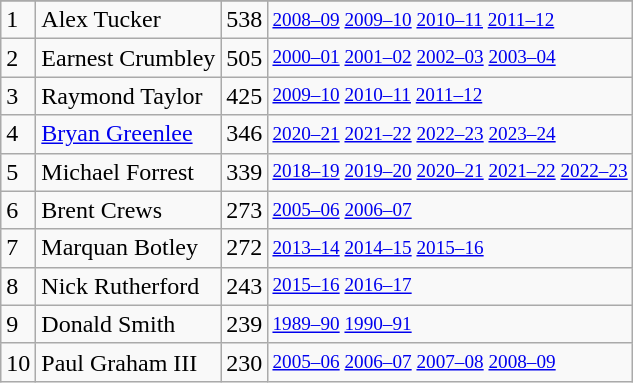<table class="wikitable">
<tr>
</tr>
<tr>
<td>1</td>
<td>Alex Tucker</td>
<td>538</td>
<td style="font-size:80%;"><a href='#'>2008–09</a> <a href='#'>2009–10</a> <a href='#'>2010–11</a> <a href='#'>2011–12</a></td>
</tr>
<tr>
<td>2</td>
<td>Earnest Crumbley</td>
<td>505</td>
<td style="font-size:80%;"><a href='#'>2000–01</a> <a href='#'>2001–02</a> <a href='#'>2002–03</a> <a href='#'>2003–04</a></td>
</tr>
<tr>
<td>3</td>
<td>Raymond Taylor</td>
<td>425</td>
<td style="font-size:80%;"><a href='#'>2009–10</a> <a href='#'>2010–11</a> <a href='#'>2011–12</a></td>
</tr>
<tr>
<td>4</td>
<td><a href='#'>Bryan Greenlee</a></td>
<td>346</td>
<td style="font-size:80%;"><a href='#'>2020–21</a> <a href='#'>2021–22</a> <a href='#'>2022–23</a> <a href='#'>2023–24</a></td>
</tr>
<tr>
<td>5</td>
<td>Michael Forrest</td>
<td>339</td>
<td style="font-size:80%;"><a href='#'>2018–19</a> <a href='#'>2019–20</a> <a href='#'>2020–21</a> <a href='#'>2021–22</a> <a href='#'>2022–23</a></td>
</tr>
<tr>
<td>6</td>
<td>Brent Crews</td>
<td>273</td>
<td style="font-size:80%;"><a href='#'>2005–06</a> <a href='#'>2006–07</a></td>
</tr>
<tr>
<td>7</td>
<td>Marquan Botley</td>
<td>272</td>
<td style="font-size:80%;"><a href='#'>2013–14</a> <a href='#'>2014–15</a> <a href='#'>2015–16</a></td>
</tr>
<tr>
<td>8</td>
<td>Nick Rutherford</td>
<td>243</td>
<td style="font-size:80%;"><a href='#'>2015–16</a> <a href='#'>2016–17</a></td>
</tr>
<tr>
<td>9</td>
<td>Donald Smith</td>
<td>239</td>
<td style="font-size:80%;"><a href='#'>1989–90</a> <a href='#'>1990–91</a></td>
</tr>
<tr>
<td>10</td>
<td>Paul Graham III</td>
<td>230</td>
<td style="font-size:80%;"><a href='#'>2005–06</a> <a href='#'>2006–07</a> <a href='#'>2007–08</a> <a href='#'>2008–09</a></td>
</tr>
</table>
